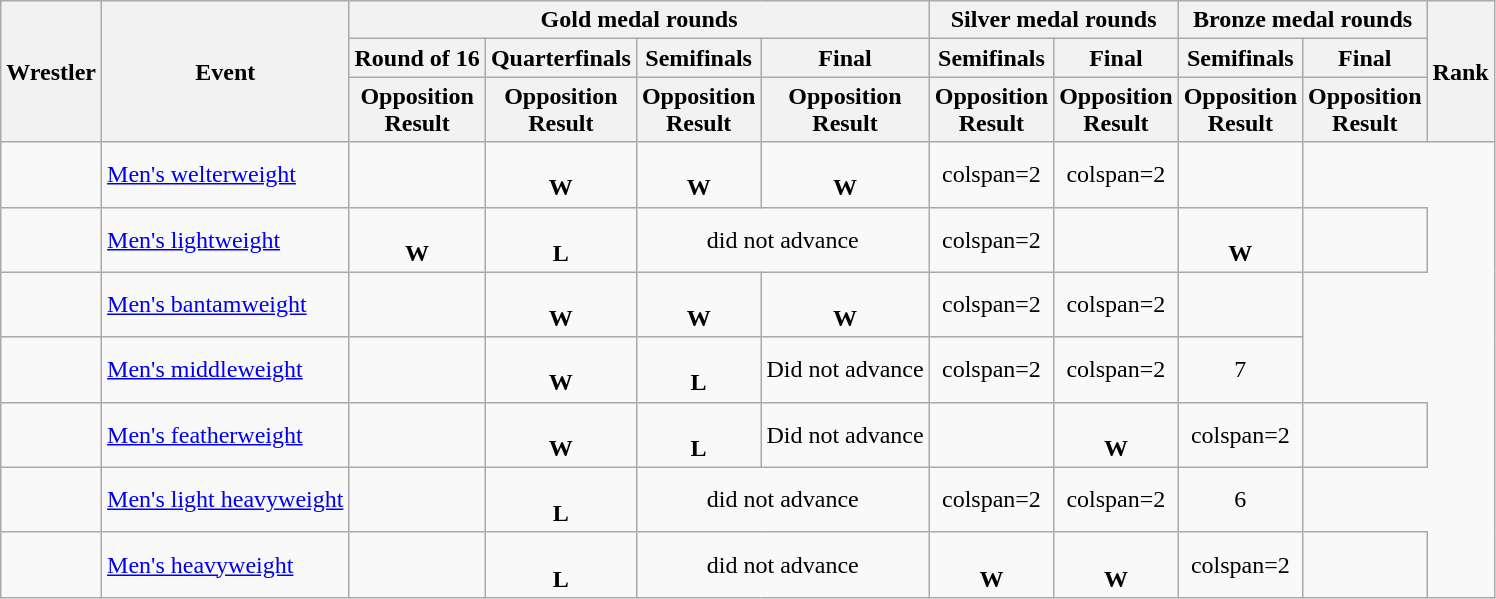<table class="wikitable sortable" style=text-align:center>
<tr>
<th rowspan=3>Wrestler</th>
<th rowspan=3>Event</th>
<th colspan=4>Gold medal rounds</th>
<th colspan=2>Silver medal rounds</th>
<th colspan=2>Bronze medal rounds</th>
<th rowspan=3>Rank</th>
</tr>
<tr>
<th>Round of 16</th>
<th>Quarterfinals</th>
<th>Semifinals</th>
<th>Final</th>
<th>Semifinals</th>
<th>Final</th>
<th>Semifinals</th>
<th>Final</th>
</tr>
<tr>
<th>Opposition<br>Result</th>
<th>Opposition<br>Result</th>
<th>Opposition<br>Result</th>
<th>Opposition<br>Result</th>
<th>Opposition<br>Result</th>
<th>Opposition<br>Result</th>
<th>Opposition<br>Result</th>
<th>Opposition<br>Result</th>
</tr>
<tr>
<td align=left><strong></strong></td>
<td align=left><a href='#'>Men's welterweight</a></td>
<td></td>
<td><br><strong>W</strong></td>
<td><br><strong>W</strong></td>
<td><br><strong>W</strong></td>
<td>colspan=2 </td>
<td>colspan=2 </td>
<td></td>
</tr>
<tr>
<td align=left><strong></strong></td>
<td align=left><a href='#'>Men's lightweight</a></td>
<td><br><strong>W</strong></td>
<td><br><strong>L</strong></td>
<td colspan=2>did not advance</td>
<td>colspan=2 </td>
<td></td>
<td><br><strong>W</strong></td>
<td></td>
</tr>
<tr>
<td align=left><strong></strong></td>
<td align=left><a href='#'>Men's bantamweight</a></td>
<td></td>
<td><br><strong>W</strong></td>
<td><br><strong>W</strong></td>
<td><br><strong>W</strong></td>
<td>colspan=2 </td>
<td>colspan=2 </td>
<td></td>
</tr>
<tr>
<td align=left></td>
<td align=left><a href='#'>Men's middleweight</a></td>
<td></td>
<td><br><strong>W</strong></td>
<td><br><strong>L</strong></td>
<td>Did not advance</td>
<td>colspan=2 </td>
<td>colspan=2 </td>
<td>7</td>
</tr>
<tr>
<td align=left><strong></strong></td>
<td align=left><a href='#'>Men's featherweight</a></td>
<td></td>
<td><br><strong>W</strong></td>
<td><br><strong>L</strong></td>
<td>Did not advance</td>
<td></td>
<td><br><strong>W</strong></td>
<td>colspan=2 </td>
<td></td>
</tr>
<tr>
<td align=left></td>
<td align=left><a href='#'>Men's light heavyweight</a></td>
<td></td>
<td><br><strong>L</strong></td>
<td colspan=2>did not advance</td>
<td>colspan=2 </td>
<td>colspan=2 </td>
<td>6</td>
</tr>
<tr>
<td align=left><strong></strong></td>
<td align=left><a href='#'>Men's heavyweight</a></td>
<td></td>
<td><br><strong>L</strong></td>
<td colspan=2>did not advance</td>
<td><br><strong>W</strong></td>
<td><br><strong>W</strong></td>
<td>colspan=2 </td>
<td></td>
</tr>
</table>
